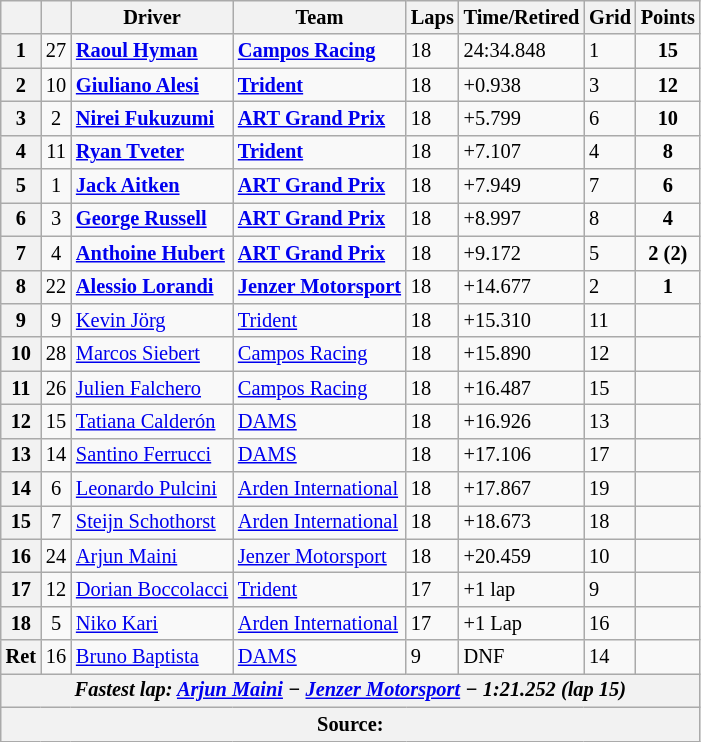<table class="wikitable" style="font-size:85%">
<tr>
<th></th>
<th></th>
<th>Driver</th>
<th>Team</th>
<th>Laps</th>
<th>Time/Retired</th>
<th>Grid</th>
<th>Points</th>
</tr>
<tr>
<th>1</th>
<td align="center">27</td>
<td><strong> <a href='#'>Raoul Hyman</a></strong></td>
<td><strong><a href='#'>Campos Racing</a></strong></td>
<td>18</td>
<td>24:34.848</td>
<td>1</td>
<td align="center"><strong>15</strong></td>
</tr>
<tr>
<th>2</th>
<td align="center">10</td>
<td><strong> <a href='#'>Giuliano Alesi</a></strong></td>
<td><strong><a href='#'>Trident</a></strong></td>
<td>18</td>
<td>+0.938</td>
<td>3</td>
<td align="center"><strong>12</strong></td>
</tr>
<tr>
<th>3</th>
<td align="center">2</td>
<td><strong> <a href='#'>Nirei Fukuzumi</a></strong></td>
<td><strong><a href='#'>ART Grand Prix</a></strong></td>
<td>18</td>
<td>+5.799</td>
<td>6</td>
<td align="center"><strong>10</strong></td>
</tr>
<tr>
<th>4</th>
<td align="center">11</td>
<td><strong> <a href='#'>Ryan Tveter</a></strong></td>
<td><strong><a href='#'>Trident</a></strong></td>
<td>18</td>
<td>+7.107</td>
<td>4</td>
<td align="center"><strong>8</strong></td>
</tr>
<tr>
<th>5</th>
<td align="center">1</td>
<td><strong> <a href='#'>Jack Aitken</a></strong></td>
<td><strong><a href='#'>ART Grand Prix</a></strong></td>
<td>18</td>
<td>+7.949</td>
<td>7</td>
<td align="center"><strong>6</strong></td>
</tr>
<tr>
<th>6</th>
<td align="center">3</td>
<td><strong> <a href='#'>George Russell</a></strong></td>
<td><strong><a href='#'>ART Grand Prix</a></strong></td>
<td>18</td>
<td>+8.997</td>
<td>8</td>
<td align="center"><strong>4</strong></td>
</tr>
<tr>
<th>7</th>
<td align="center">4</td>
<td><strong> <a href='#'>Anthoine Hubert</a></strong></td>
<td><strong><a href='#'>ART Grand Prix</a></strong></td>
<td>18</td>
<td>+9.172</td>
<td>5</td>
<td align="center"><strong>2 (2)</strong></td>
</tr>
<tr>
<th>8</th>
<td align="center">22</td>
<td><strong> <a href='#'>Alessio Lorandi</a></strong></td>
<td><strong><a href='#'>Jenzer Motorsport</a></strong></td>
<td>18</td>
<td>+14.677</td>
<td>2</td>
<td align="center"><strong>1</strong></td>
</tr>
<tr>
<th>9</th>
<td align="center">9</td>
<td> <a href='#'>Kevin Jörg</a></td>
<td><a href='#'>Trident</a></td>
<td>18</td>
<td>+15.310</td>
<td>11</td>
<td></td>
</tr>
<tr>
<th>10</th>
<td align="center">28</td>
<td> <a href='#'>Marcos Siebert</a></td>
<td><a href='#'>Campos Racing</a></td>
<td>18</td>
<td>+15.890</td>
<td>12</td>
<td></td>
</tr>
<tr>
<th>11</th>
<td align="center">26</td>
<td> <a href='#'>Julien Falchero</a></td>
<td><a href='#'>Campos Racing</a></td>
<td>18</td>
<td>+16.487</td>
<td>15</td>
<td></td>
</tr>
<tr>
<th>12</th>
<td align="center">15</td>
<td> <a href='#'>Tatiana Calderón</a></td>
<td><a href='#'>DAMS</a></td>
<td>18</td>
<td>+16.926</td>
<td>13</td>
<td></td>
</tr>
<tr>
<th>13</th>
<td align="center">14</td>
<td> <a href='#'>Santino Ferrucci</a></td>
<td><a href='#'>DAMS</a></td>
<td>18</td>
<td>+17.106</td>
<td>17</td>
<td></td>
</tr>
<tr>
<th>14</th>
<td align="center">6</td>
<td> <a href='#'>Leonardo Pulcini</a></td>
<td><a href='#'>Arden International</a></td>
<td>18</td>
<td>+17.867</td>
<td>19</td>
<td></td>
</tr>
<tr>
<th>15</th>
<td align="center">7</td>
<td> <a href='#'>Steijn Schothorst</a></td>
<td><a href='#'>Arden International</a></td>
<td>18</td>
<td>+18.673</td>
<td>18</td>
<td></td>
</tr>
<tr>
<th>16</th>
<td align="center">24</td>
<td> <a href='#'>Arjun Maini</a></td>
<td><a href='#'>Jenzer Motorsport</a></td>
<td>18</td>
<td>+20.459</td>
<td>10</td>
<td></td>
</tr>
<tr>
<th>17</th>
<td align="center">12</td>
<td> <a href='#'>Dorian Boccolacci</a></td>
<td><a href='#'>Trident</a></td>
<td>17</td>
<td>+1 lap</td>
<td>9</td>
<td></td>
</tr>
<tr>
<th>18</th>
<td align="center">5</td>
<td> <a href='#'>Niko Kari</a></td>
<td><a href='#'>Arden International</a></td>
<td>17</td>
<td>+1 Lap</td>
<td>16</td>
<td></td>
</tr>
<tr>
<th>Ret</th>
<td align="center">16</td>
<td> <a href='#'>Bruno Baptista</a></td>
<td><a href='#'>DAMS</a></td>
<td>9</td>
<td>DNF</td>
<td>14</td>
<td></td>
</tr>
<tr>
<th colspan="8"><em>Fastest lap:  <strong><a href='#'>Arjun Maini</a> − <a href='#'>Jenzer Motorsport</a> − 1:21.252 (lap 15)<strong><em></th>
</tr>
<tr>
<th colspan="8">Source:</th>
</tr>
</table>
